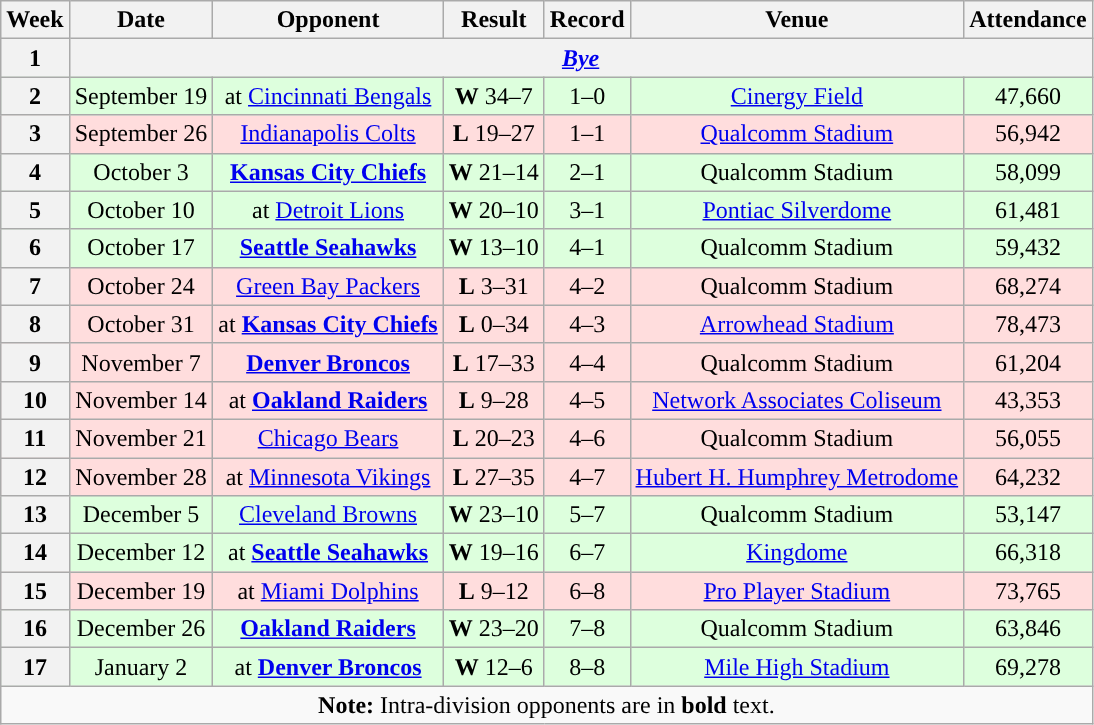<table class="wikitable" style="text-align:center">
<tr>
<th>Week</th>
<th>Date</th>
<th>Opponent</th>
<th>Result</th>
<th>Record</th>
<th>Venue</th>
<th>Attendance</th>
</tr>
<tr>
<th>1</th>
<th colspan="7"><em><a href='#'>Bye</a></em></th>
</tr>
<tr style="background:#ddffdd">
<th>2</th>
<td>September 19</td>
<td>at <a href='#'>Cincinnati Bengals</a></td>
<td><strong>W</strong> 34–7</td>
<td>1–0</td>
<td><a href='#'>Cinergy Field</a></td>
<td>47,660</td>
</tr>
<tr style="background:#ffdddd">
<th>3</th>
<td>September 26</td>
<td><a href='#'>Indianapolis Colts</a></td>
<td><strong>L</strong> 19–27</td>
<td>1–1</td>
<td><a href='#'>Qualcomm Stadium</a></td>
<td>56,942</td>
</tr>
<tr style="background:#ddffdd">
<th>4</th>
<td>October 3</td>
<td><strong><a href='#'>Kansas City Chiefs</a></strong></td>
<td><strong>W</strong> 21–14</td>
<td>2–1</td>
<td>Qualcomm Stadium</td>
<td>58,099</td>
</tr>
<tr style="background:#ddffdd">
<th>5</th>
<td>October 10</td>
<td>at <a href='#'>Detroit Lions</a></td>
<td><strong>W</strong> 20–10</td>
<td>3–1</td>
<td><a href='#'>Pontiac Silverdome</a></td>
<td>61,481</td>
</tr>
<tr style="background:#ddffdd">
<th>6</th>
<td>October 17</td>
<td><strong><a href='#'>Seattle Seahawks</a></strong></td>
<td><strong>W</strong> 13–10</td>
<td>4–1</td>
<td>Qualcomm Stadium</td>
<td>59,432</td>
</tr>
<tr style="background:#ffdddd">
<th>7</th>
<td>October 24</td>
<td><a href='#'>Green Bay Packers</a></td>
<td><strong>L</strong> 3–31</td>
<td>4–2</td>
<td>Qualcomm Stadium</td>
<td>68,274</td>
</tr>
<tr style="background:#ffdddd">
<th>8</th>
<td>October 31</td>
<td>at <strong><a href='#'>Kansas City Chiefs</a></strong></td>
<td><strong>L</strong> 0–34</td>
<td>4–3</td>
<td><a href='#'>Arrowhead Stadium</a></td>
<td>78,473</td>
</tr>
<tr style="background:#ffdddd">
<th>9</th>
<td>November 7</td>
<td><strong><a href='#'>Denver Broncos</a></strong></td>
<td><strong>L</strong> 17–33</td>
<td>4–4</td>
<td>Qualcomm Stadium</td>
<td>61,204</td>
</tr>
<tr style="background:#ffdddd">
<th>10</th>
<td>November 14</td>
<td>at <strong><a href='#'>Oakland Raiders</a></strong></td>
<td><strong>L</strong> 9–28</td>
<td>4–5</td>
<td><a href='#'>Network Associates Coliseum</a></td>
<td>43,353</td>
</tr>
<tr style="background:#ffdddd">
<th>11</th>
<td>November 21</td>
<td><a href='#'>Chicago Bears</a></td>
<td><strong>L</strong> 20–23 </td>
<td>4–6</td>
<td>Qualcomm Stadium</td>
<td>56,055</td>
</tr>
<tr style="background:#ffdddd">
<th>12</th>
<td>November 28</td>
<td>at <a href='#'>Minnesota Vikings</a></td>
<td><strong>L</strong> 27–35</td>
<td>4–7</td>
<td><a href='#'>Hubert H. Humphrey Metrodome</a></td>
<td>64,232</td>
</tr>
<tr style="background:#ddffdd">
<th>13</th>
<td>December 5</td>
<td><a href='#'>Cleveland Browns</a></td>
<td><strong>W</strong> 23–10</td>
<td>5–7</td>
<td>Qualcomm Stadium</td>
<td>53,147</td>
</tr>
<tr style="background:#ddffdd">
<th>14</th>
<td>December 12</td>
<td>at <strong><a href='#'>Seattle Seahawks</a></strong></td>
<td><strong>W</strong> 19–16</td>
<td>6–7</td>
<td><a href='#'>Kingdome</a></td>
<td>66,318</td>
</tr>
<tr style="background:#ffdddd">
<th>15</th>
<td>December 19</td>
<td>at <a href='#'>Miami Dolphins</a></td>
<td><strong>L</strong> 9–12</td>
<td>6–8</td>
<td><a href='#'>Pro Player Stadium</a></td>
<td>73,765</td>
</tr>
<tr style="background:#ddffdd">
<th>16</th>
<td>December 26</td>
<td><strong><a href='#'>Oakland Raiders</a></strong></td>
<td><strong>W</strong> 23–20</td>
<td>7–8</td>
<td>Qualcomm Stadium</td>
<td>63,846</td>
</tr>
<tr style="background:#ddffdd">
<th>17</th>
<td>January 2</td>
<td>at <strong><a href='#'>Denver Broncos</a></strong></td>
<td><strong>W</strong> 12–6</td>
<td>8–8</td>
<td><a href='#'>Mile High Stadium</a></td>
<td>69,278</td>
</tr>
<tr>
<td colspan="7"><strong>Note:</strong> Intra-division opponents are in <strong>bold</strong> text.</td>
</tr>
</table>
